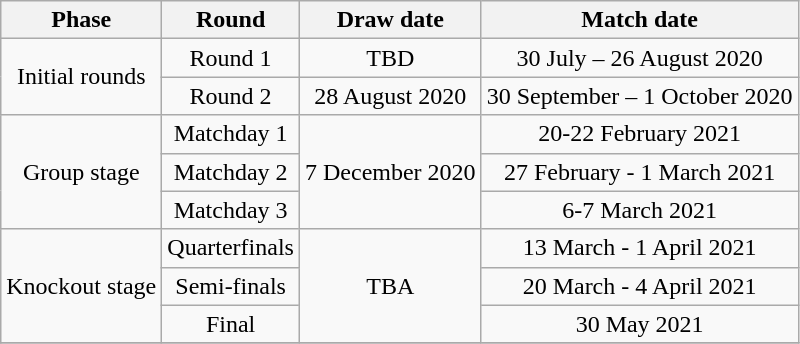<table class="wikitable" style="text-align:center">
<tr>
<th>Phase</th>
<th>Round</th>
<th>Draw date</th>
<th>Match date</th>
</tr>
<tr>
<td rowspan=2>Initial rounds</td>
<td>Round 1</td>
<td>TBD</td>
<td>30 July – 26 August 2020</td>
</tr>
<tr>
<td>Round 2</td>
<td>28 August 2020</td>
<td>30 September – 1 October 2020</td>
</tr>
<tr>
<td rowspan=3>Group stage</td>
<td>Matchday 1</td>
<td rowspan=3>7 December 2020</td>
<td>20-22 February 2021</td>
</tr>
<tr>
<td>Matchday 2</td>
<td>27 February - 1 March 2021</td>
</tr>
<tr>
<td>Matchday 3</td>
<td>6-7 March 2021</td>
</tr>
<tr>
<td rowspan=3>Knockout stage</td>
<td>Quarterfinals</td>
<td rowspan=3>TBA</td>
<td>13 March - 1 April 2021</td>
</tr>
<tr>
<td>Semi-finals</td>
<td>20 March - 4 April 2021</td>
</tr>
<tr>
<td>Final</td>
<td>30 May 2021</td>
</tr>
<tr>
</tr>
</table>
